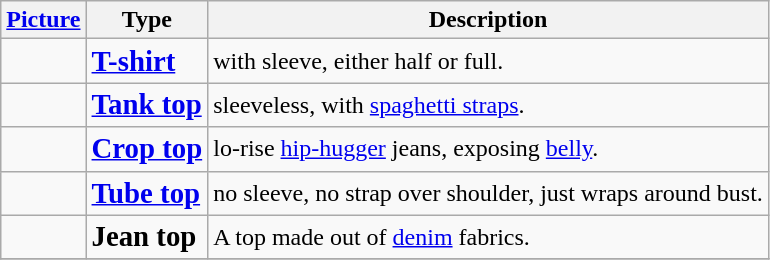<table class="wikitable">
<tr>
<th><a href='#'>Picture</a></th>
<th>Type</th>
<th>Description</th>
</tr>
<tr>
<td></td>
<td><strong><big><a href='#'>T-shirt</a></big></strong></td>
<td>with sleeve, either half or full.</td>
</tr>
<tr>
<td></td>
<td><strong><big><a href='#'>Tank top</a></big></strong></td>
<td>sleeveless, with <a href='#'>spaghetti straps</a>.</td>
</tr>
<tr>
<td></td>
<td><strong><big><a href='#'>Crop top</a></big></strong></td>
<td>lo-rise <a href='#'>hip-hugger</a> jeans, exposing <a href='#'>belly</a>.</td>
</tr>
<tr>
<td></td>
<td><strong><big><a href='#'>Tube top</a></big></strong></td>
<td>no sleeve, no strap over shoulder, just wraps around bust.</td>
</tr>
<tr>
<td></td>
<td><strong><big>Jean top</big></strong></td>
<td>A top made out of <a href='#'>denim</a> fabrics.</td>
</tr>
<tr>
</tr>
</table>
